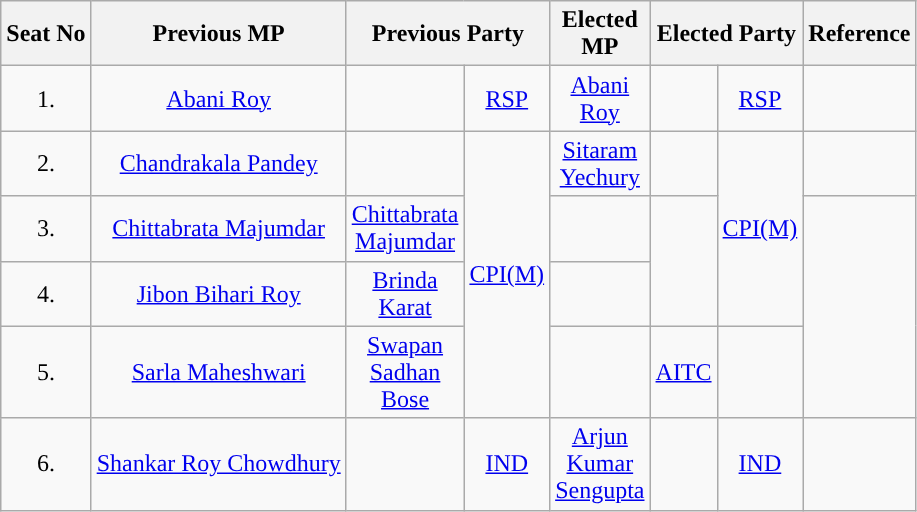<table class="wikitable">
<tr>
<th>Seat No</th>
<th>Previous MP</th>
<th colspan=2>Previous Party</th>
<th>Elected MP</th>
<th colspan=2>Elected Party</th>
<th>Reference</th>
</tr>
<tr style="text-align:center;">
<td>1.</td>
<td><a href='#'>Abani Roy</a></td>
<td width="1px"></td>
<td><a href='#'>RSP</a></td>
<td><a href='#'>Abani Roy</a></td>
<td width="1px"></td>
<td><a href='#'>RSP</a></td>
<td></td>
</tr>
<tr style="text-align:center;">
<td>2.</td>
<td><a href='#'>Chandrakala Pandey</a></td>
<td width="1px"></td>
<td rowspan=4><a href='#'>CPI(M)</a></td>
<td><a href='#'>Sitaram Yechury</a></td>
<td width="1px"></td>
<td rowspan=3><a href='#'>CPI(M)</a></td>
<td></td>
</tr>
<tr style="text-align:center;">
<td>3.</td>
<td><a href='#'>Chittabrata Majumdar</a></td>
<td><a href='#'>Chittabrata Majumdar</a></td>
<td></td>
</tr>
<tr style="text-align:center;">
<td>4.</td>
<td><a href='#'>Jibon Bihari Roy</a></td>
<td><a href='#'>Brinda Karat</a></td>
<td></td>
</tr>
<tr style="text-align:center;">
<td>5.</td>
<td><a href='#'>Sarla Maheshwari</a></td>
<td><a href='#'>Swapan Sadhan Bose</a></td>
<td width="1px"></td>
<td><a href='#'>AITC</a></td>
<td></td>
</tr>
<tr style="text-align:center;">
<td>6.</td>
<td><a href='#'>Shankar Roy Chowdhury</a></td>
<td width="1px"></td>
<td><a href='#'>IND</a></td>
<td><a href='#'>Arjun Kumar Sengupta</a></td>
<td width="1px"></td>
<td><a href='#'>IND</a></td>
<td></td>
</tr>
</table>
